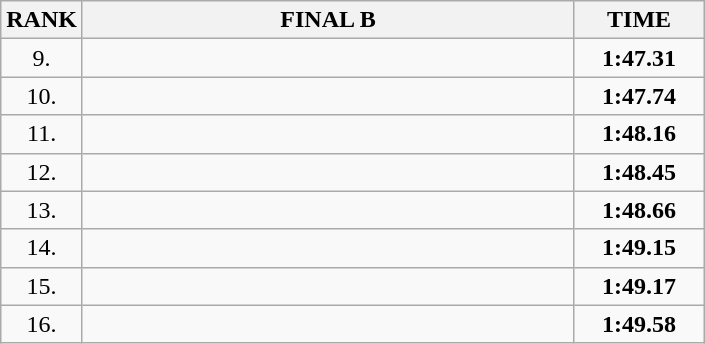<table class="wikitable">
<tr>
<th>RANK</th>
<th style="width: 20em">FINAL B</th>
<th style="width: 5em">TIME</th>
</tr>
<tr>
<td align="center">9.</td>
<td></td>
<td align="center"><strong>1:47.31</strong></td>
</tr>
<tr>
<td align="center">10.</td>
<td></td>
<td align="center"><strong>1:47.74</strong></td>
</tr>
<tr>
<td align="center">11.</td>
<td></td>
<td align="center"><strong>1:48.16</strong></td>
</tr>
<tr>
<td align="center">12.</td>
<td></td>
<td align="center"><strong>1:48.45</strong></td>
</tr>
<tr>
<td align="center">13.</td>
<td></td>
<td align="center"><strong>1:48.66</strong></td>
</tr>
<tr>
<td align="center">14.</td>
<td> </td>
<td align="center"><strong>1:49.15</strong></td>
</tr>
<tr>
<td align="center">15.</td>
<td></td>
<td align="center"><strong>1:49.17</strong></td>
</tr>
<tr>
<td align="center">16.</td>
<td></td>
<td align="center"><strong>1:49.58</strong></td>
</tr>
</table>
